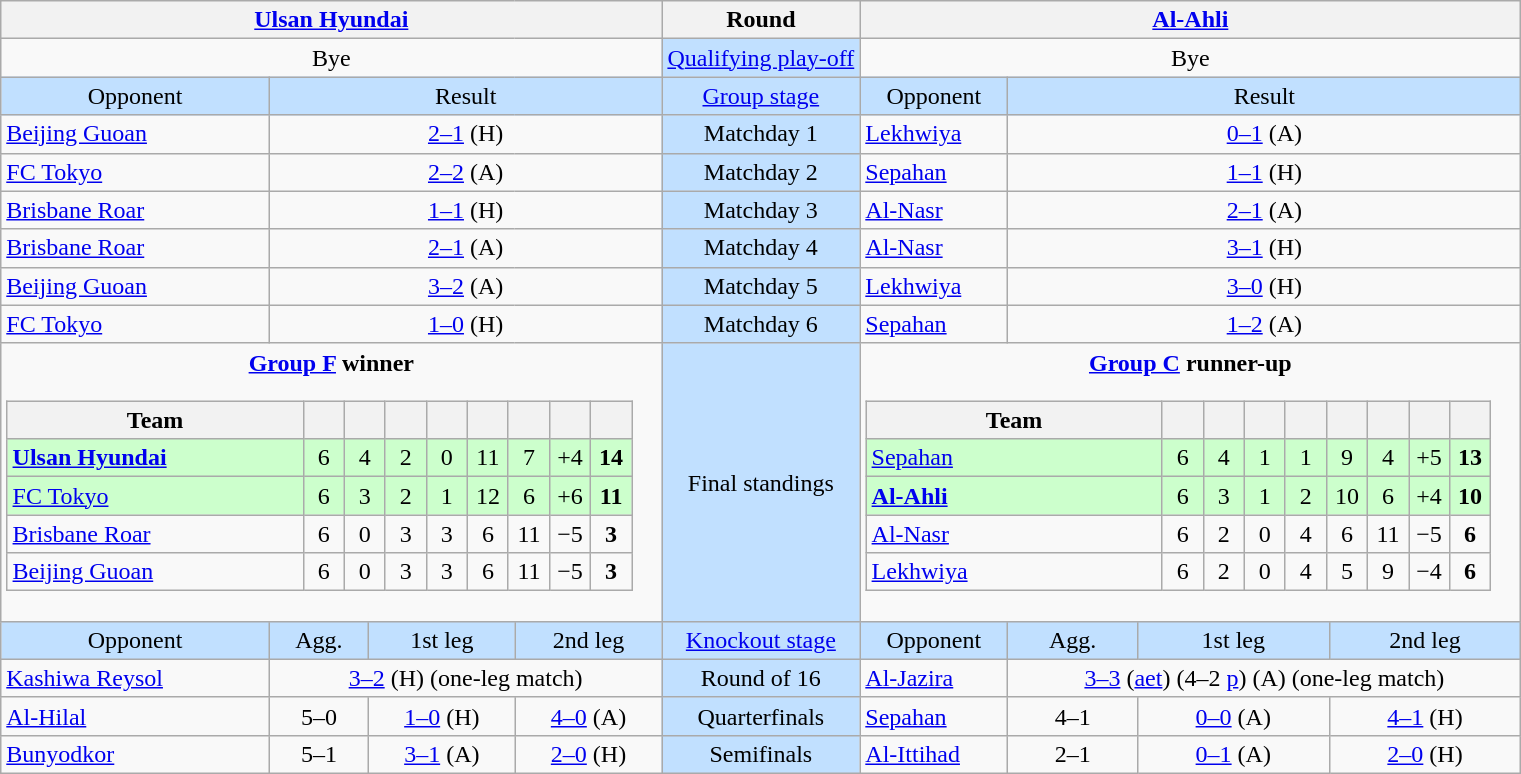<table class="wikitable" style="text-align: center;">
<tr>
<th colspan=4> <a href='#'>Ulsan Hyundai</a></th>
<th>Round</th>
<th colspan=4> <a href='#'>Al-Ahli</a></th>
</tr>
<tr>
<td colspan=4>Bye</td>
<td bgcolor=#c1e0ff><a href='#'>Qualifying play-off</a></td>
<td colspan=4>Bye</td>
</tr>
<tr bgcolor=#c1e0ff>
<td>Opponent</td>
<td colspan=3>Result</td>
<td><a href='#'>Group stage</a></td>
<td>Opponent</td>
<td colspan=3>Result</td>
</tr>
<tr>
<td align=left> <a href='#'>Beijing Guoan</a></td>
<td colspan=3><a href='#'>2–1</a> (H)</td>
<td bgcolor=#c1e0ff>Matchday 1</td>
<td align=left> <a href='#'>Lekhwiya</a></td>
<td colspan=3><a href='#'>0–1</a> (A)</td>
</tr>
<tr>
<td align=left> <a href='#'>FC Tokyo</a></td>
<td colspan=3><a href='#'>2–2</a> (A)</td>
<td bgcolor=#c1e0ff>Matchday 2</td>
<td align=left> <a href='#'>Sepahan</a></td>
<td colspan=3><a href='#'>1–1</a> (H)</td>
</tr>
<tr>
<td align=left> <a href='#'>Brisbane Roar</a></td>
<td colspan=3><a href='#'>1–1</a> (H)</td>
<td bgcolor=#c1e0ff>Matchday 3</td>
<td align=left> <a href='#'>Al-Nasr</a></td>
<td colspan=3><a href='#'>2–1</a> (A)</td>
</tr>
<tr>
<td align=left> <a href='#'>Brisbane Roar</a></td>
<td colspan=3><a href='#'>2–1</a> (A)</td>
<td bgcolor=#c1e0ff>Matchday 4</td>
<td align=left> <a href='#'>Al-Nasr</a></td>
<td colspan=3><a href='#'>3–1</a> (H)</td>
</tr>
<tr>
<td align=left> <a href='#'>Beijing Guoan</a></td>
<td colspan=3><a href='#'>3–2</a> (A)</td>
<td bgcolor=#c1e0ff>Matchday 5</td>
<td align=left> <a href='#'>Lekhwiya</a></td>
<td colspan=3><a href='#'>3–0</a> (H)</td>
</tr>
<tr>
<td align=left> <a href='#'>FC Tokyo</a></td>
<td colspan=3><a href='#'>1–0</a> (H)</td>
<td bgcolor=#c1e0ff>Matchday 6</td>
<td align=left> <a href='#'>Sepahan</a></td>
<td colspan=3><a href='#'>1–2</a> (A)</td>
</tr>
<tr>
<td colspan=4 align=center valign=top><strong><a href='#'>Group F</a> winner</strong><br><table class="wikitable" style="text-align:center;">
<tr>
<th width=190>Team</th>
<th width=20></th>
<th width=20></th>
<th width=20></th>
<th width=20></th>
<th width=20></th>
<th width=20></th>
<th width=20></th>
<th width=20></th>
</tr>
<tr bgcolor=ccffcc>
<td align="left"> <strong><a href='#'>Ulsan Hyundai</a></strong></td>
<td>6</td>
<td>4</td>
<td>2</td>
<td>0</td>
<td>11</td>
<td>7</td>
<td>+4</td>
<td><strong>14</strong></td>
</tr>
<tr bgcolor=ccffcc>
<td align="left"> <a href='#'>FC Tokyo</a></td>
<td>6</td>
<td>3</td>
<td>2</td>
<td>1</td>
<td>12</td>
<td>6</td>
<td>+6</td>
<td><strong>11</strong></td>
</tr>
<tr>
<td align="left"> <a href='#'>Brisbane Roar</a></td>
<td>6</td>
<td>0</td>
<td>3</td>
<td>3</td>
<td>6</td>
<td>11</td>
<td>−5</td>
<td><strong>3</strong></td>
</tr>
<tr>
<td align="left"> <a href='#'>Beijing Guoan</a></td>
<td>6</td>
<td>0</td>
<td>3</td>
<td>3</td>
<td>6</td>
<td>11</td>
<td>−5</td>
<td><strong>3</strong></td>
</tr>
</table>
</td>
<td bgcolor=#c1e0ff>Final standings</td>
<td colspan=4 align=center valign=top><strong><a href='#'>Group C</a> runner-up</strong><br><table class="wikitable" style="text-align:center;">
<tr>
<th width=190>Team</th>
<th width=20></th>
<th width=20></th>
<th width=20></th>
<th width=20></th>
<th width=20></th>
<th width=20></th>
<th width=20></th>
<th width=20></th>
</tr>
<tr bgcolor=ccffcc>
<td align="left"> <a href='#'>Sepahan</a></td>
<td>6</td>
<td>4</td>
<td>1</td>
<td>1</td>
<td>9</td>
<td>4</td>
<td>+5</td>
<td><strong>13</strong></td>
</tr>
<tr bgcolor=ccffcc>
<td align="left"> <strong><a href='#'>Al-Ahli</a></strong></td>
<td>6</td>
<td>3</td>
<td>1</td>
<td>2</td>
<td>10</td>
<td>6</td>
<td>+4</td>
<td><strong>10</strong></td>
</tr>
<tr>
<td align="left"> <a href='#'>Al-Nasr</a></td>
<td>6</td>
<td>2</td>
<td>0</td>
<td>4</td>
<td>6</td>
<td>11</td>
<td>−5</td>
<td><strong>6</strong></td>
</tr>
<tr>
<td align="left"> <a href='#'>Lekhwiya</a></td>
<td>6</td>
<td>2</td>
<td>0</td>
<td>4</td>
<td>5</td>
<td>9</td>
<td>−4</td>
<td><strong>6</strong></td>
</tr>
</table>
</td>
</tr>
<tr bgcolor=#c1e0ff>
<td>Opponent</td>
<td>Agg.</td>
<td>1st leg</td>
<td>2nd leg</td>
<td><a href='#'>Knockout stage</a></td>
<td>Opponent</td>
<td>Agg.</td>
<td>1st leg</td>
<td>2nd leg</td>
</tr>
<tr>
<td align=left> <a href='#'>Kashiwa Reysol</a></td>
<td colspan=3><a href='#'>3–2</a> (H) (one-leg match)</td>
<td bgcolor=#c1e0ff>Round of 16</td>
<td align=left> <a href='#'>Al-Jazira</a></td>
<td colspan=3><a href='#'>3–3</a> (<a href='#'>aet</a>) (4–2 <a href='#'>p</a>)  (A) (one-leg match)</td>
</tr>
<tr>
<td align=left> <a href='#'>Al-Hilal</a></td>
<td>5–0</td>
<td><a href='#'>1–0</a> (H)</td>
<td><a href='#'>4–0</a> (A)</td>
<td bgcolor=#c1e0ff>Quarterfinals</td>
<td align=left> <a href='#'>Sepahan</a></td>
<td>4–1</td>
<td><a href='#'>0–0</a> (A)</td>
<td><a href='#'>4–1</a> (H)</td>
</tr>
<tr>
<td align=left> <a href='#'>Bunyodkor</a></td>
<td>5–1</td>
<td><a href='#'>3–1</a> (A)</td>
<td><a href='#'>2–0</a> (H)</td>
<td bgcolor=#c1e0ff>Semifinals</td>
<td align=left> <a href='#'>Al-Ittihad</a></td>
<td>2–1</td>
<td><a href='#'>0–1</a> (A)</td>
<td><a href='#'>2–0</a> (H)</td>
</tr>
</table>
